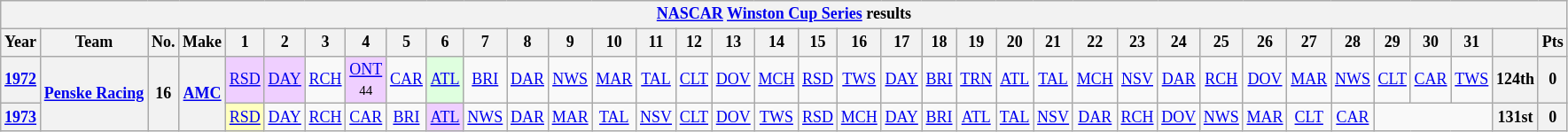<table class="wikitable" style="text-align:center; font-size:75%">
<tr>
<th colspan=45><a href='#'>NASCAR</a> <a href='#'>Winston Cup Series</a> results</th>
</tr>
<tr>
<th>Year</th>
<th>Team</th>
<th>No.</th>
<th>Make</th>
<th>1</th>
<th>2</th>
<th>3</th>
<th>4</th>
<th>5</th>
<th>6</th>
<th>7</th>
<th>8</th>
<th>9</th>
<th>10</th>
<th>11</th>
<th>12</th>
<th>13</th>
<th>14</th>
<th>15</th>
<th>16</th>
<th>17</th>
<th>18</th>
<th>19</th>
<th>20</th>
<th>21</th>
<th>22</th>
<th>23</th>
<th>24</th>
<th>25</th>
<th>26</th>
<th>27</th>
<th>28</th>
<th>29</th>
<th>30</th>
<th>31</th>
<th></th>
<th>Pts</th>
</tr>
<tr>
<th><a href='#'>1972</a></th>
<th rowspan=2><a href='#'>Penske Racing</a></th>
<th rowspan=2>16</th>
<th rowspan=2><a href='#'>AMC</a></th>
<td style="background-color:#EFCFFF"><a href='#'>RSD</a><br></td>
<td style="background-color:#EFCFFF"><a href='#'>DAY</a><br></td>
<td><a href='#'>RCH</a></td>
<td style="background-color:#EFCFFF"><a href='#'>ONT</a><br><small>44</small></td>
<td><a href='#'>CAR</a></td>
<td style="background-color:#DFFFDF"><a href='#'>ATL</a><br></td>
<td><a href='#'>BRI</a></td>
<td><a href='#'>DAR</a></td>
<td><a href='#'>NWS</a></td>
<td><a href='#'>MAR</a></td>
<td><a href='#'>TAL</a></td>
<td><a href='#'>CLT</a></td>
<td><a href='#'>DOV</a></td>
<td><a href='#'>MCH</a></td>
<td><a href='#'>RSD</a></td>
<td><a href='#'>TWS</a></td>
<td><a href='#'>DAY</a></td>
<td><a href='#'>BRI</a></td>
<td><a href='#'>TRN</a></td>
<td><a href='#'>ATL</a></td>
<td><a href='#'>TAL</a></td>
<td><a href='#'>MCH</a></td>
<td><a href='#'>NSV</a></td>
<td><a href='#'>DAR</a></td>
<td><a href='#'>RCH</a></td>
<td><a href='#'>DOV</a></td>
<td><a href='#'>MAR</a></td>
<td><a href='#'>NWS</a></td>
<td><a href='#'>CLT</a></td>
<td><a href='#'>CAR</a></td>
<td><a href='#'>TWS</a></td>
<th>124th</th>
<th>0</th>
</tr>
<tr>
<th><a href='#'>1973</a></th>
<td style="background-color:#FFFFBF"><a href='#'>RSD</a><br></td>
<td><a href='#'>DAY</a></td>
<td><a href='#'>RCH</a></td>
<td><a href='#'>CAR</a></td>
<td><a href='#'>BRI</a></td>
<td style="background-color:#EFCFFF"><a href='#'>ATL</a><br></td>
<td><a href='#'>NWS</a></td>
<td><a href='#'>DAR</a></td>
<td><a href='#'>MAR</a></td>
<td><a href='#'>TAL</a></td>
<td><a href='#'>NSV</a></td>
<td><a href='#'>CLT</a></td>
<td><a href='#'>DOV</a></td>
<td><a href='#'>TWS</a></td>
<td><a href='#'>RSD</a></td>
<td><a href='#'>MCH</a></td>
<td><a href='#'>DAY</a></td>
<td><a href='#'>BRI</a></td>
<td><a href='#'>ATL</a></td>
<td><a href='#'>TAL</a></td>
<td><a href='#'>NSV</a></td>
<td><a href='#'>DAR</a></td>
<td><a href='#'>RCH</a></td>
<td><a href='#'>DOV</a></td>
<td><a href='#'>NWS</a></td>
<td><a href='#'>MAR</a></td>
<td><a href='#'>CLT</a></td>
<td><a href='#'>CAR</a></td>
<td colspan=3></td>
<th>131st</th>
<th>0</th>
</tr>
</table>
